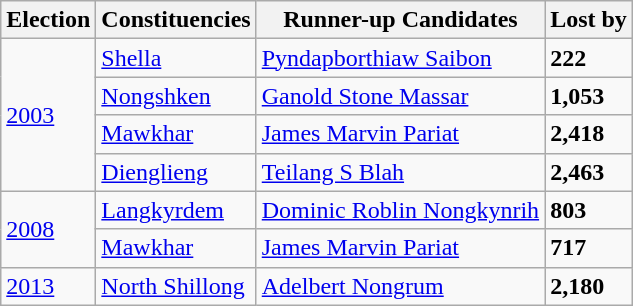<table class="wikitable sortable">
<tr>
<th>Election</th>
<th>Constituencies</th>
<th>Runner-up Candidates</th>
<th>Lost by</th>
</tr>
<tr>
<td rowspan="4"><a href='#'>2003</a></td>
<td><a href='#'>Shella</a></td>
<td><a href='#'>Pyndapborthiaw Saibon</a></td>
<td><strong>222</strong></td>
</tr>
<tr>
<td><a href='#'>Nongshken</a></td>
<td><a href='#'>Ganold Stone Massar</a></td>
<td><strong>1,053</strong></td>
</tr>
<tr>
<td><a href='#'>Mawkhar</a></td>
<td><a href='#'>James Marvin Pariat</a></td>
<td><strong>2,418</strong></td>
</tr>
<tr>
<td><a href='#'>Dienglieng</a></td>
<td><a href='#'>Teilang S Blah</a></td>
<td><strong>2,463</strong></td>
</tr>
<tr>
<td rowspan="2"><a href='#'>2008</a></td>
<td><a href='#'>Langkyrdem</a></td>
<td><a href='#'>Dominic Roblin Nongkynrih</a></td>
<td><strong>803</strong></td>
</tr>
<tr>
<td><a href='#'>Mawkhar</a></td>
<td><a href='#'>James Marvin Pariat</a></td>
<td><strong>717</strong></td>
</tr>
<tr>
<td><a href='#'>2013</a></td>
<td><a href='#'>North Shillong</a></td>
<td><a href='#'>Adelbert Nongrum</a></td>
<td><strong>2,180</strong></td>
</tr>
</table>
